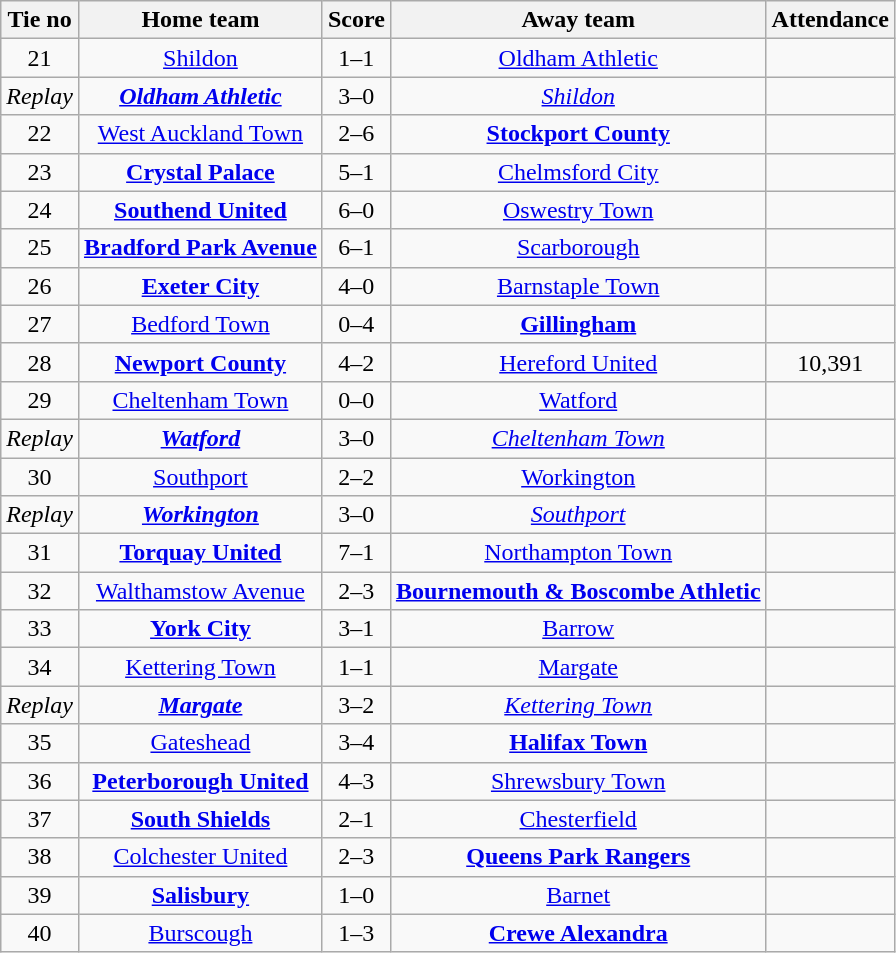<table class="wikitable" style="text-align:center">
<tr>
<th>Tie no</th>
<th>Home team</th>
<th>Score</th>
<th>Away team</th>
<th>Attendance</th>
</tr>
<tr>
<td>21</td>
<td><a href='#'>Shildon</a></td>
<td>1–1</td>
<td><a href='#'>Oldham Athletic</a></td>
<td></td>
</tr>
<tr>
<td><em>Replay</em></td>
<td><strong><em><a href='#'>Oldham Athletic</a></em></strong></td>
<td>3–0</td>
<td><em><a href='#'>Shildon</a></em></td>
<td></td>
</tr>
<tr>
<td>22</td>
<td><a href='#'>West Auckland Town</a></td>
<td>2–6</td>
<td><strong><a href='#'>Stockport County</a></strong></td>
<td></td>
</tr>
<tr>
<td>23</td>
<td><strong><a href='#'>Crystal Palace</a></strong></td>
<td>5–1</td>
<td><a href='#'>Chelmsford City</a></td>
<td></td>
</tr>
<tr>
<td>24</td>
<td><strong><a href='#'>Southend United</a></strong></td>
<td>6–0</td>
<td><a href='#'>Oswestry Town</a></td>
<td></td>
</tr>
<tr>
<td>25</td>
<td><strong><a href='#'>Bradford Park Avenue</a></strong></td>
<td>6–1</td>
<td><a href='#'>Scarborough</a></td>
<td></td>
</tr>
<tr>
<td>26</td>
<td><strong><a href='#'>Exeter City</a></strong></td>
<td>4–0</td>
<td><a href='#'>Barnstaple Town</a></td>
<td></td>
</tr>
<tr>
<td>27</td>
<td><a href='#'>Bedford Town</a></td>
<td>0–4</td>
<td><strong><a href='#'>Gillingham</a></strong></td>
<td></td>
</tr>
<tr>
<td>28</td>
<td><strong><a href='#'>Newport County</a></strong></td>
<td>4–2</td>
<td><a href='#'>Hereford United</a></td>
<td>10,391</td>
</tr>
<tr>
<td>29</td>
<td><a href='#'>Cheltenham Town</a></td>
<td>0–0</td>
<td><a href='#'>Watford</a></td>
<td></td>
</tr>
<tr>
<td><em>Replay</em></td>
<td><strong><em><a href='#'>Watford</a></em></strong></td>
<td>3–0</td>
<td><em><a href='#'>Cheltenham Town</a></em></td>
<td></td>
</tr>
<tr>
<td>30</td>
<td><a href='#'>Southport</a></td>
<td>2–2</td>
<td><a href='#'>Workington</a></td>
<td></td>
</tr>
<tr>
<td><em>Replay</em></td>
<td><strong><em><a href='#'>Workington</a></em></strong></td>
<td>3–0</td>
<td><em><a href='#'>Southport</a></em></td>
<td></td>
</tr>
<tr>
<td>31</td>
<td><strong><a href='#'>Torquay United</a></strong></td>
<td>7–1</td>
<td><a href='#'>Northampton Town</a></td>
<td></td>
</tr>
<tr>
<td>32</td>
<td><a href='#'>Walthamstow Avenue</a></td>
<td>2–3</td>
<td><strong><a href='#'>Bournemouth & Boscombe Athletic</a></strong></td>
<td></td>
</tr>
<tr>
<td>33</td>
<td><strong><a href='#'>York City</a></strong></td>
<td>3–1</td>
<td><a href='#'>Barrow</a></td>
<td></td>
</tr>
<tr>
<td>34</td>
<td><a href='#'>Kettering Town</a></td>
<td>1–1</td>
<td><a href='#'>Margate</a></td>
<td></td>
</tr>
<tr>
<td><em>Replay</em></td>
<td><strong><em><a href='#'>Margate</a></em></strong></td>
<td>3–2</td>
<td><em><a href='#'>Kettering Town</a></em></td>
<td></td>
</tr>
<tr>
<td>35</td>
<td><a href='#'>Gateshead</a></td>
<td>3–4</td>
<td><strong><a href='#'>Halifax Town</a></strong></td>
<td></td>
</tr>
<tr>
<td>36</td>
<td><strong><a href='#'>Peterborough United</a></strong></td>
<td>4–3</td>
<td><a href='#'>Shrewsbury Town</a></td>
<td></td>
</tr>
<tr>
<td>37</td>
<td><strong><a href='#'>South Shields</a></strong></td>
<td>2–1</td>
<td><a href='#'>Chesterfield</a></td>
<td></td>
</tr>
<tr>
<td>38</td>
<td><a href='#'>Colchester United</a></td>
<td>2–3</td>
<td><strong><a href='#'>Queens Park Rangers</a></strong></td>
<td></td>
</tr>
<tr>
<td>39</td>
<td><strong><a href='#'>Salisbury</a></strong></td>
<td>1–0</td>
<td><a href='#'>Barnet</a></td>
<td></td>
</tr>
<tr>
<td>40</td>
<td><a href='#'>Burscough</a></td>
<td>1–3</td>
<td><strong><a href='#'>Crewe Alexandra</a></strong></td>
<td></td>
</tr>
</table>
